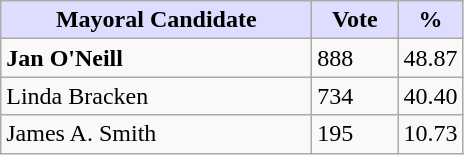<table class="wikitable">
<tr>
<th style="background:#ddf; width:200px;">Mayoral Candidate</th>
<th style="background:#ddf; width:50px;">Vote</th>
<th style="background:#ddf; width:30px;">%</th>
</tr>
<tr>
<td><strong>Jan O'Neill</strong></td>
<td>888</td>
<td>48.87</td>
</tr>
<tr>
<td>Linda Bracken</td>
<td>734</td>
<td>40.40</td>
</tr>
<tr>
<td>James A. Smith</td>
<td>195</td>
<td>10.73</td>
</tr>
</table>
